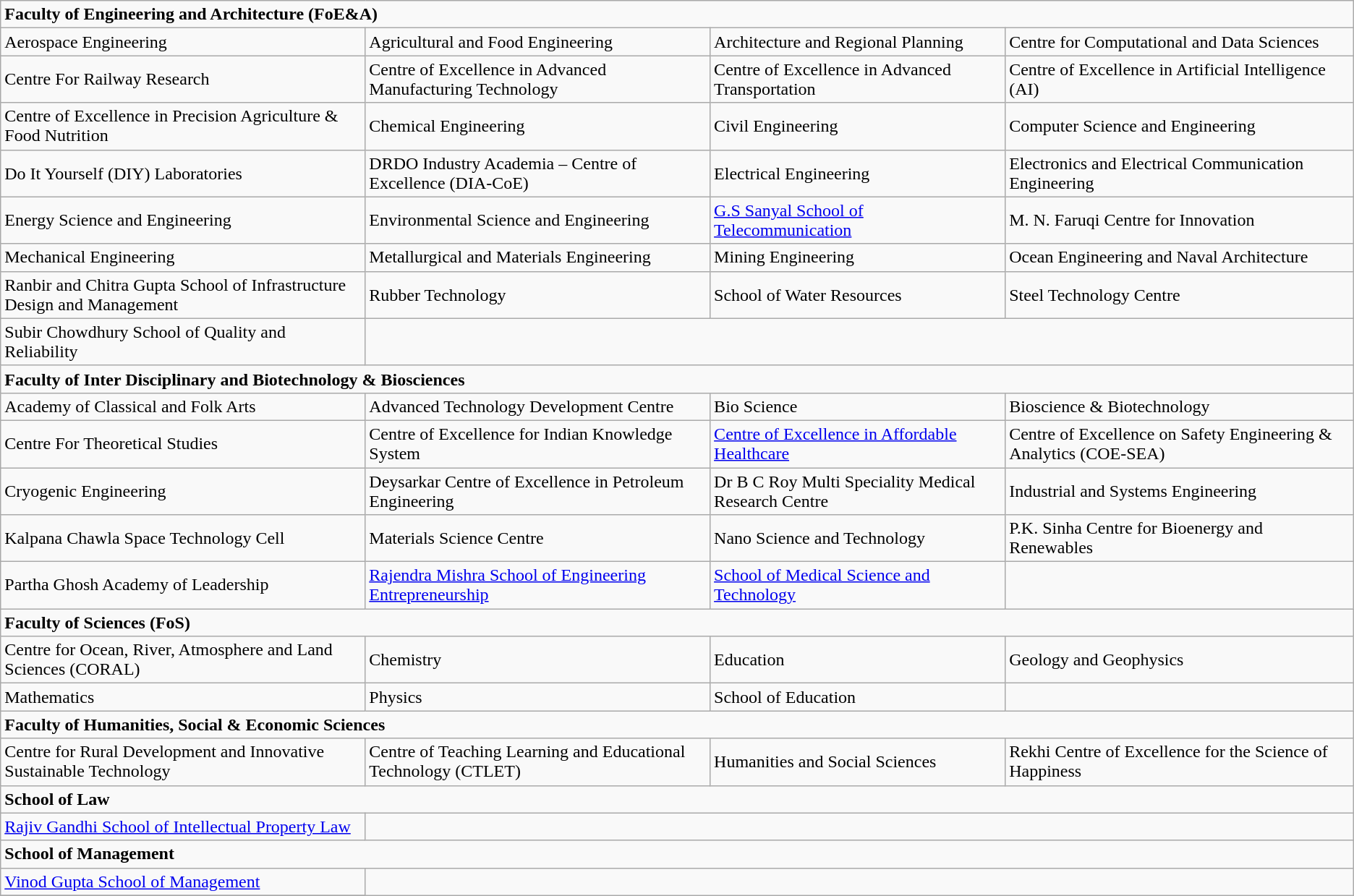<table class="wikitable sortable">
<tr>
<td colspan="4"><strong>Faculty of Engineering and Architecture (FoE&A)</strong></td>
</tr>
<tr>
<td>Aerospace Engineering</td>
<td>Agricultural and Food Engineering</td>
<td>Architecture and Regional Planning</td>
<td>Centre for Computational and Data Sciences</td>
</tr>
<tr>
<td>Centre For Railway Research</td>
<td>Centre of Excellence in Advanced Manufacturing Technology</td>
<td>Centre of Excellence in Advanced Transportation</td>
<td>Centre of Excellence in Artificial Intelligence (AI)</td>
</tr>
<tr>
<td>Centre of Excellence in Precision Agriculture & Food Nutrition</td>
<td>Chemical Engineering</td>
<td>Civil Engineering</td>
<td>Computer Science and Engineering</td>
</tr>
<tr>
<td>Do It Yourself (DIY) Laboratories</td>
<td>DRDO Industry Academia – Centre of Excellence (DIA-CoE)</td>
<td>Electrical Engineering</td>
<td>Electronics and Electrical Communication Engineering</td>
</tr>
<tr>
<td>Energy Science and Engineering</td>
<td>Environmental Science and Engineering</td>
<td><a href='#'>G.S Sanyal School of Telecommunication</a></td>
<td>M. N. Faruqi Centre for Innovation</td>
</tr>
<tr>
<td>Mechanical Engineering</td>
<td>Metallurgical and Materials Engineering</td>
<td>Mining Engineering</td>
<td>Ocean Engineering and Naval Architecture</td>
</tr>
<tr>
<td>Ranbir and Chitra Gupta School of Infrastructure Design and Management</td>
<td>Rubber Technology</td>
<td>School of Water Resources</td>
<td>Steel Technology Centre</td>
</tr>
<tr>
<td>Subir Chowdhury School of Quality and Reliability</td>
</tr>
<tr>
<td colspan="4"><strong>Faculty of Inter Disciplinary and Biotechnology & Biosciences</strong></td>
</tr>
<tr>
<td>Academy of Classical and Folk Arts</td>
<td>Advanced Technology Development Centre</td>
<td>Bio Science</td>
<td>Bioscience & Biotechnology</td>
</tr>
<tr>
<td>Centre For Theoretical Studies</td>
<td>Centre of Excellence for Indian Knowledge System</td>
<td><a href='#'>Centre of Excellence in Affordable Healthcare</a></td>
<td>Centre of Excellence on Safety Engineering & Analytics (COE-SEA)</td>
</tr>
<tr>
<td>Cryogenic Engineering</td>
<td>Deysarkar Centre of Excellence in Petroleum Engineering</td>
<td>Dr B C Roy Multi Speciality Medical Research Centre</td>
<td>Industrial and Systems Engineering</td>
</tr>
<tr>
<td>Kalpana Chawla Space Technology Cell</td>
<td>Materials Science Centre</td>
<td>Nano Science and Technology</td>
<td>P.K. Sinha Centre for Bioenergy and Renewables</td>
</tr>
<tr>
<td>Partha Ghosh Academy of Leadership</td>
<td><a href='#'>Rajendra Mishra School of Engineering Entrepreneurship</a></td>
<td><a href='#'>School of Medical Science and Technology</a></td>
</tr>
<tr>
<td colspan="4"><strong>Faculty of Sciences (FoS)</strong></td>
</tr>
<tr>
<td>Centre for Ocean, River, Atmosphere and Land Sciences (CORAL)</td>
<td>Chemistry</td>
<td>Education</td>
<td>Geology and Geophysics</td>
</tr>
<tr>
<td>Mathematics</td>
<td>Physics</td>
<td>School of Education</td>
</tr>
<tr>
<td colspan="4"><strong>Faculty of Humanities, Social & Economic Sciences</strong></td>
</tr>
<tr>
<td>Centre for Rural Development and Innovative Sustainable Technology</td>
<td>Centre of Teaching Learning and Educational Technology (CTLET)</td>
<td>Humanities and Social Sciences</td>
<td>Rekhi Centre of Excellence for the Science of Happiness</td>
</tr>
<tr>
<td colspan="4"><strong>School of Law</strong></td>
</tr>
<tr>
<td><a href='#'>Rajiv Gandhi School of Intellectual Property Law</a></td>
</tr>
<tr>
<td colspan="4"><strong>School of Management</strong></td>
</tr>
<tr>
<td><a href='#'>Vinod Gupta School of Management</a></td>
</tr>
<tr>
</tr>
</table>
